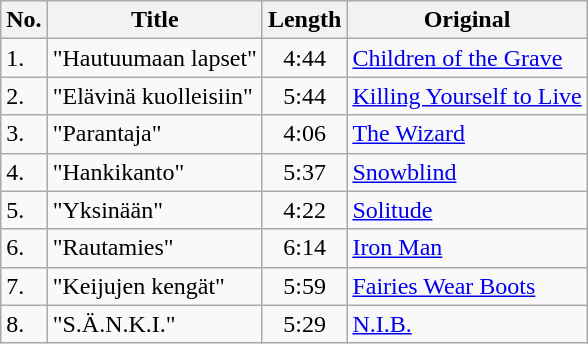<table class="wikitable">
<tr>
<th>No.</th>
<th>Title</th>
<th>Length</th>
<th>Original</th>
</tr>
<tr>
<td>1.</td>
<td>"Hautuumaan lapset"</td>
<td align="center">4:44</td>
<td><a href='#'>Children of the Grave</a></td>
</tr>
<tr>
<td>2.</td>
<td>"Elävinä kuolleisiin"</td>
<td align="center">5:44</td>
<td><a href='#'>Killing Yourself to Live</a></td>
</tr>
<tr>
<td>3.</td>
<td>"Parantaja"</td>
<td align="center">4:06</td>
<td><a href='#'>The Wizard</a></td>
</tr>
<tr>
<td>4.</td>
<td>"Hankikanto"</td>
<td align="center">5:37</td>
<td><a href='#'>Snowblind</a></td>
</tr>
<tr>
<td>5.</td>
<td>"Yksinään"</td>
<td align="center">4:22</td>
<td><a href='#'>Solitude</a></td>
</tr>
<tr>
<td>6.</td>
<td>"Rautamies"</td>
<td align="center">6:14</td>
<td><a href='#'>Iron Man</a></td>
</tr>
<tr>
<td>7.</td>
<td>"Keijujen kengät"</td>
<td align="center">5:59</td>
<td><a href='#'>Fairies Wear Boots</a></td>
</tr>
<tr>
<td>8.</td>
<td>"S.Ä.N.K.I."</td>
<td align="center">5:29</td>
<td><a href='#'>N.I.B.</a></td>
</tr>
</table>
